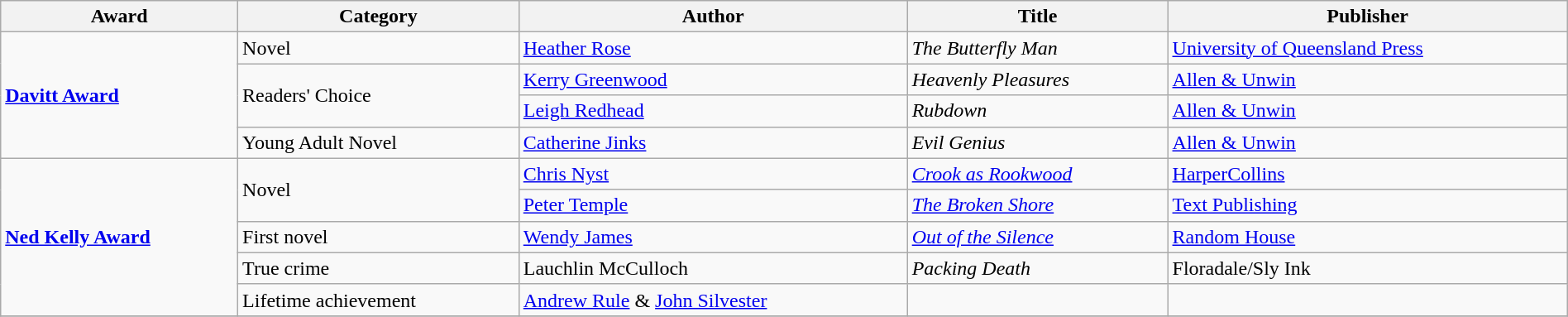<table class="wikitable" width=100%>
<tr>
<th>Award</th>
<th>Category</th>
<th>Author</th>
<th>Title</th>
<th>Publisher</th>
</tr>
<tr>
<td rowspan=4><strong><a href='#'>Davitt Award</a></strong></td>
<td>Novel</td>
<td><a href='#'>Heather Rose</a></td>
<td><em>The Butterfly Man</em></td>
<td><a href='#'>University of Queensland Press</a></td>
</tr>
<tr>
<td rowspan=2>Readers' Choice</td>
<td><a href='#'>Kerry Greenwood</a></td>
<td><em>Heavenly Pleasures</em></td>
<td><a href='#'>Allen & Unwin</a></td>
</tr>
<tr>
<td><a href='#'>Leigh Redhead</a></td>
<td><em>Rubdown</em></td>
<td><a href='#'>Allen & Unwin</a></td>
</tr>
<tr>
<td>Young Adult Novel</td>
<td><a href='#'>Catherine Jinks</a></td>
<td><em>Evil Genius</em></td>
<td><a href='#'>Allen & Unwin</a></td>
</tr>
<tr>
<td rowspan=5><strong><a href='#'>Ned Kelly Award</a></strong></td>
<td rowspan=2>Novel</td>
<td><a href='#'>Chris Nyst</a></td>
<td><em><a href='#'>Crook as Rookwood</a></em></td>
<td><a href='#'>HarperCollins</a></td>
</tr>
<tr>
<td><a href='#'>Peter Temple</a></td>
<td><em><a href='#'>The Broken Shore</a></em></td>
<td><a href='#'>Text Publishing</a></td>
</tr>
<tr>
<td>First novel</td>
<td><a href='#'>Wendy James</a></td>
<td><em><a href='#'>Out of the Silence</a></em></td>
<td><a href='#'>Random House</a></td>
</tr>
<tr>
<td>True crime</td>
<td>Lauchlin McCulloch</td>
<td><em>Packing Death</em></td>
<td>Floradale/Sly Ink</td>
</tr>
<tr>
<td>Lifetime achievement</td>
<td><a href='#'>Andrew Rule</a> & <a href='#'>John Silvester</a></td>
<td></td>
<td></td>
</tr>
<tr>
</tr>
</table>
